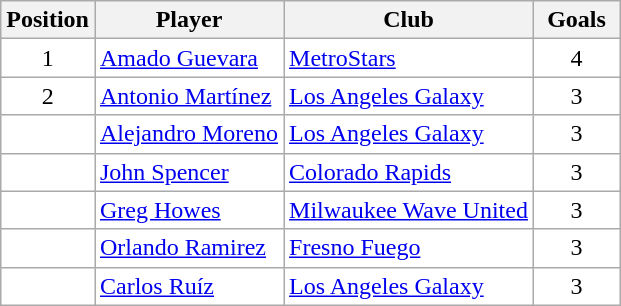<table class="wikitable">
<tr>
<th width="50px">Position</th>
<th>Player</th>
<th>Club</th>
<th width="50px">Goals</th>
</tr>
<tr align="center" valign="top" bgcolor="#FFFFFF">
<td>1</td>
<td align="left"><a href='#'>Amado Guevara</a></td>
<td align="left"><a href='#'>MetroStars</a></td>
<td>4</td>
</tr>
<tr align="center" valign="top" bgcolor="#FFFFFF">
<td>2</td>
<td align="left"><a href='#'>Antonio Martínez</a></td>
<td align="left"><a href='#'>Los Angeles Galaxy</a></td>
<td>3</td>
</tr>
<tr align="center" valign="top" bgcolor="#FFFFFF">
<td></td>
<td align="left"><a href='#'>Alejandro Moreno</a></td>
<td align="left"><a href='#'>Los Angeles Galaxy</a></td>
<td>3</td>
</tr>
<tr align="center" valign="top" bgcolor="#FFFFFF">
<td></td>
<td align="left"><a href='#'>John Spencer</a></td>
<td align="left"><a href='#'>Colorado Rapids</a></td>
<td>3</td>
</tr>
<tr align="center" valign="top" bgcolor="#FFFFFF">
<td></td>
<td align="left"><a href='#'>Greg Howes</a></td>
<td align="left"><a href='#'>Milwaukee Wave United</a></td>
<td>3</td>
</tr>
<tr align="center" valign="top" bgcolor="#FFFFFF">
<td></td>
<td align="left"><a href='#'>Orlando Ramirez</a></td>
<td align="left"><a href='#'>Fresno Fuego</a></td>
<td>3</td>
</tr>
<tr align="center" valign="top" bgcolor="#FFFFFF">
<td></td>
<td align="left"><a href='#'>Carlos Ruíz</a></td>
<td align="left"><a href='#'>Los Angeles Galaxy</a></td>
<td>3</td>
</tr>
</table>
